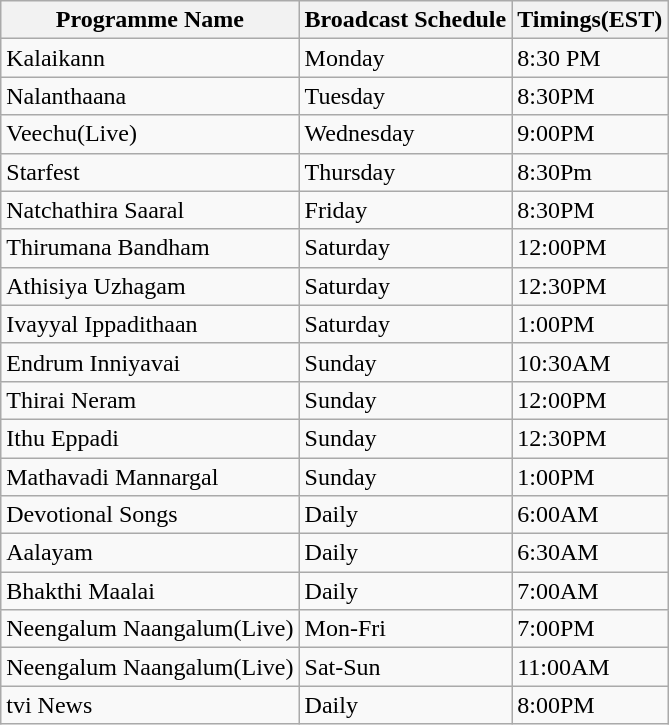<table class="wikitable sortable">
<tr>
<th>Programme Name</th>
<th>Broadcast Schedule</th>
<th>Timings(EST)</th>
</tr>
<tr>
<td>Kalaikann</td>
<td>Monday</td>
<td>8:30 PM</td>
</tr>
<tr>
<td>Nalanthaana</td>
<td>Tuesday</td>
<td>8:30PM</td>
</tr>
<tr>
<td>Veechu(Live)</td>
<td>Wednesday</td>
<td>9:00PM</td>
</tr>
<tr>
<td>Starfest</td>
<td>Thursday</td>
<td>8:30Pm</td>
</tr>
<tr>
<td>Natchathira Saaral</td>
<td>Friday</td>
<td>8:30PM</td>
</tr>
<tr>
<td>Thirumana Bandham</td>
<td>Saturday</td>
<td>12:00PM</td>
</tr>
<tr>
<td>Athisiya Uzhagam</td>
<td>Saturday</td>
<td>12:30PM</td>
</tr>
<tr>
<td>Ivayyal Ippadithaan</td>
<td>Saturday</td>
<td>1:00PM</td>
</tr>
<tr>
<td>Endrum Inniyavai</td>
<td>Sunday</td>
<td>10:30AM</td>
</tr>
<tr>
<td>Thirai Neram</td>
<td>Sunday</td>
<td>12:00PM</td>
</tr>
<tr>
<td>Ithu Eppadi</td>
<td>Sunday</td>
<td>12:30PM</td>
</tr>
<tr>
<td>Mathavadi Mannargal</td>
<td>Sunday</td>
<td>1:00PM</td>
</tr>
<tr>
<td>Devotional Songs</td>
<td>Daily</td>
<td>6:00AM</td>
</tr>
<tr>
<td>Aalayam</td>
<td>Daily</td>
<td>6:30AM</td>
</tr>
<tr>
<td>Bhakthi Maalai</td>
<td>Daily</td>
<td>7:00AM</td>
</tr>
<tr>
<td>Neengalum Naangalum(Live)</td>
<td>Mon-Fri</td>
<td>7:00PM</td>
</tr>
<tr>
<td>Neengalum Naangalum(Live)</td>
<td>Sat-Sun</td>
<td>11:00AM</td>
</tr>
<tr>
<td>tvi News</td>
<td>Daily</td>
<td>8:00PM</td>
</tr>
</table>
